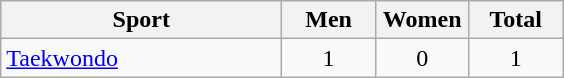<table class="wikitable sortable" style="text-align:center;">
<tr>
<th width="180">Sport</th>
<th width="55">Men</th>
<th width="55">Women</th>
<th width="55">Total</th>
</tr>
<tr>
<td align="left"><a href='#'>Taekwondo</a></td>
<td>1</td>
<td>0</td>
<td>1</td>
</tr>
</table>
